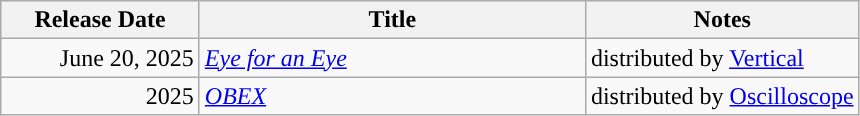<table class="wikitable sortable">
<tr>
<th style="width:125px;">Release Date</th>
<th style="width:250px;">Title</th>
<th>Notes</th>
</tr>
<tr>
<td style="text-align:right;">June 20, 2025</td>
<td><em><a href='#'>Eye for an Eye</a></em></td>
<td>distributed by <a href='#'>Vertical</a></td>
</tr>
<tr>
<td style="text-align:right;">2025</td>
<td><em><a href='#'>OBEX</a></em></td>
<td>distributed by <a href='#'>Oscilloscope</a></td>
</tr>
</table>
